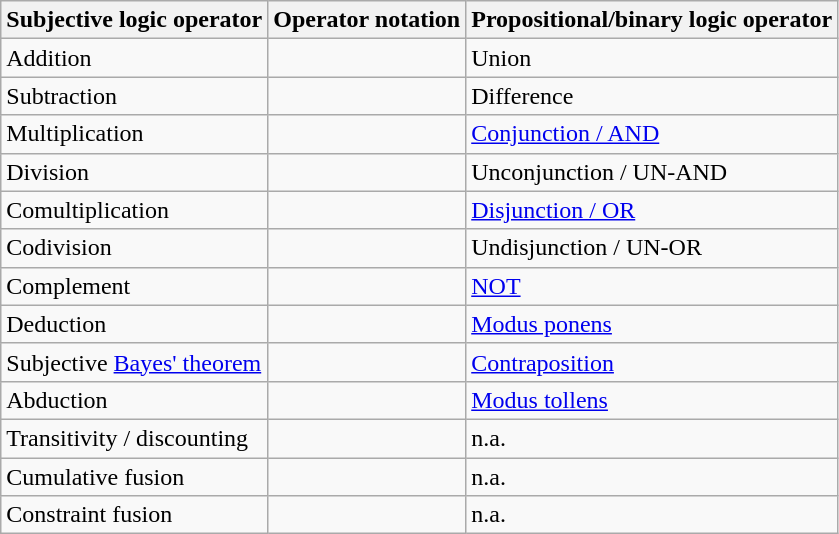<table class="wikitable">
<tr>
<th>Subjective logic operator</th>
<th>Operator notation</th>
<th>Propositional/binary logic operator</th>
</tr>
<tr>
<td>Addition</td>
<td></td>
<td>Union</td>
</tr>
<tr>
<td>Subtraction</td>
<td></td>
<td>Difference</td>
</tr>
<tr>
<td>Multiplication</td>
<td></td>
<td><a href='#'>Conjunction / AND</a></td>
</tr>
<tr>
<td>Division</td>
<td></td>
<td>Unconjunction / UN-AND</td>
</tr>
<tr>
<td>Comultiplication</td>
<td></td>
<td><a href='#'>Disjunction / OR</a></td>
</tr>
<tr>
<td>Codivision</td>
<td></td>
<td>Undisjunction / UN-OR</td>
</tr>
<tr>
<td>Complement</td>
<td></td>
<td><a href='#'>NOT</a></td>
</tr>
<tr>
<td>Deduction</td>
<td></td>
<td><a href='#'>Modus ponens</a></td>
</tr>
<tr>
<td>Subjective <a href='#'>Bayes' theorem</a></td>
<td></td>
<td><a href='#'>Contraposition</a></td>
</tr>
<tr>
<td>Abduction</td>
<td></td>
<td><a href='#'>Modus tollens</a></td>
</tr>
<tr>
<td>Transitivity / discounting</td>
<td></td>
<td>n.a.</td>
</tr>
<tr>
<td>Cumulative fusion </td>
<td></td>
<td>n.a.</td>
</tr>
<tr>
<td>Constraint fusion</td>
<td></td>
<td>n.a.</td>
</tr>
</table>
